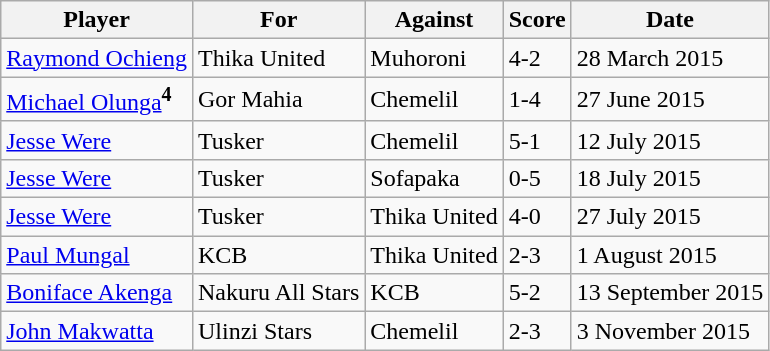<table class="wikitable">
<tr>
<th>Player</th>
<th>For</th>
<th>Against</th>
<th>Score</th>
<th>Date</th>
</tr>
<tr>
<td> <a href='#'>Raymond Ochieng</a></td>
<td>Thika United</td>
<td>Muhoroni</td>
<td>4-2</td>
<td>28 March 2015</td>
</tr>
<tr>
<td> <a href='#'>Michael Olunga</a><sup><strong>4</strong></sup></td>
<td>Gor Mahia</td>
<td>Chemelil</td>
<td>1-4</td>
<td>27 June 2015</td>
</tr>
<tr>
<td> <a href='#'>Jesse Were</a></td>
<td>Tusker</td>
<td>Chemelil</td>
<td>5-1</td>
<td>12 July 2015</td>
</tr>
<tr>
<td> <a href='#'>Jesse Were</a></td>
<td>Tusker</td>
<td>Sofapaka</td>
<td>0-5</td>
<td>18 July 2015</td>
</tr>
<tr>
<td> <a href='#'>Jesse Were</a></td>
<td>Tusker</td>
<td>Thika United</td>
<td>4-0</td>
<td>27 July 2015</td>
</tr>
<tr>
<td> <a href='#'>Paul Mungal</a></td>
<td>KCB</td>
<td>Thika United</td>
<td>2-3</td>
<td>1 August 2015</td>
</tr>
<tr>
<td> <a href='#'>Boniface Akenga</a></td>
<td>Nakuru All Stars</td>
<td>KCB</td>
<td>5-2</td>
<td>13 September 2015</td>
</tr>
<tr>
<td> <a href='#'>John Makwatta</a></td>
<td>Ulinzi Stars</td>
<td>Chemelil</td>
<td>2-3</td>
<td>3 November 2015</td>
</tr>
</table>
